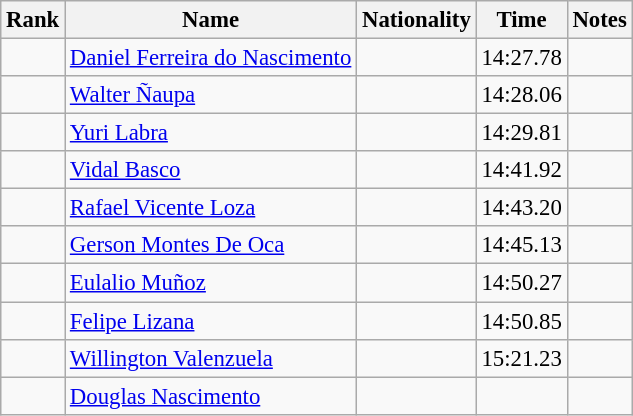<table class="wikitable sortable" style="text-align:center;font-size:95%">
<tr>
<th>Rank</th>
<th>Name</th>
<th>Nationality</th>
<th>Time</th>
<th>Notes</th>
</tr>
<tr>
<td></td>
<td align=left><a href='#'>Daniel Ferreira do Nascimento</a></td>
<td align=left></td>
<td>14:27.78</td>
<td></td>
</tr>
<tr>
<td></td>
<td align=left><a href='#'>Walter Ñaupa</a></td>
<td align=left></td>
<td>14:28.06</td>
<td></td>
</tr>
<tr>
<td></td>
<td align=left><a href='#'>Yuri Labra</a></td>
<td align=left></td>
<td>14:29.81</td>
<td></td>
</tr>
<tr>
<td></td>
<td align=left><a href='#'>Vidal Basco</a></td>
<td align=left></td>
<td>14:41.92</td>
<td></td>
</tr>
<tr>
<td></td>
<td align=left><a href='#'>Rafael Vicente Loza</a></td>
<td align=left></td>
<td>14:43.20</td>
<td></td>
</tr>
<tr>
<td></td>
<td align=left><a href='#'>Gerson Montes De Oca</a></td>
<td align=left></td>
<td>14:45.13</td>
<td></td>
</tr>
<tr>
<td></td>
<td align=left><a href='#'>Eulalio Muñoz</a></td>
<td align=left></td>
<td>14:50.27</td>
<td></td>
</tr>
<tr>
<td></td>
<td align=left><a href='#'>Felipe Lizana</a></td>
<td align=left></td>
<td>14:50.85</td>
<td></td>
</tr>
<tr>
<td></td>
<td align=left><a href='#'>Willington Valenzuela</a></td>
<td align=left></td>
<td>15:21.23</td>
<td></td>
</tr>
<tr>
<td></td>
<td align=left><a href='#'>Douglas Nascimento</a></td>
<td align=left></td>
<td></td>
<td></td>
</tr>
</table>
